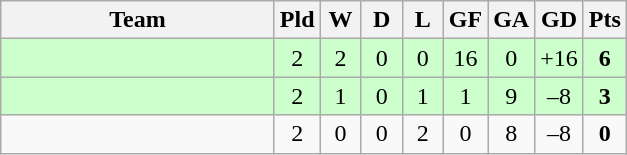<table class="wikitable" style="text-align: center;">
<tr>
<th width="175">Team</th>
<th width="20">Pld</th>
<th width="20">W</th>
<th width="20">D</th>
<th width="20">L</th>
<th width="20">GF</th>
<th width="20">GA</th>
<th width="20">GD</th>
<th width="20">Pts</th>
</tr>
<tr bgcolor=CCFFCC>
<td align=left></td>
<td>2</td>
<td>2</td>
<td>0</td>
<td>0</td>
<td>16</td>
<td>0</td>
<td>+16</td>
<td><strong>6</strong></td>
</tr>
<tr bgcolor=CCFFCC>
<td align=left></td>
<td>2</td>
<td>1</td>
<td>0</td>
<td>1</td>
<td>1</td>
<td>9</td>
<td>–8</td>
<td><strong>3</strong></td>
</tr>
<tr>
<td align=left></td>
<td>2</td>
<td>0</td>
<td>0</td>
<td>2</td>
<td>0</td>
<td>8</td>
<td>–8</td>
<td><strong>0</strong></td>
</tr>
</table>
